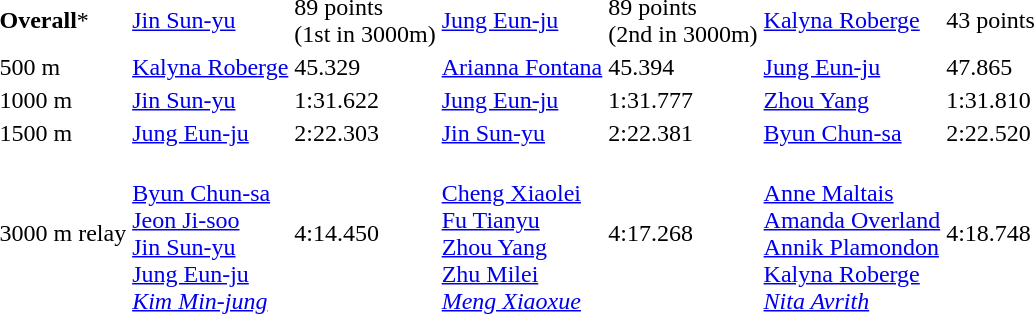<table>
<tr>
<td><strong>Overall</strong>*</td>
<td><a href='#'>Jin Sun-yu</a><br></td>
<td>89 points<br>(1st in 3000m)</td>
<td><a href='#'>Jung Eun-ju</a><br></td>
<td>89 points<br>(2nd in 3000m)</td>
<td><a href='#'>Kalyna Roberge</a><br></td>
<td>43 points</td>
</tr>
<tr>
<td>500 m</td>
<td><a href='#'>Kalyna Roberge</a><br></td>
<td>45.329</td>
<td><a href='#'>Arianna Fontana</a><br></td>
<td>45.394</td>
<td><a href='#'>Jung Eun-ju</a><br></td>
<td>47.865</td>
</tr>
<tr>
<td>1000 m</td>
<td><a href='#'>Jin Sun-yu</a><br></td>
<td>1:31.622</td>
<td><a href='#'>Jung Eun-ju</a><br></td>
<td>1:31.777</td>
<td><a href='#'>Zhou Yang</a><br></td>
<td>1:31.810</td>
</tr>
<tr>
<td>1500 m</td>
<td><a href='#'>Jung Eun-ju</a><br></td>
<td>2:22.303</td>
<td><a href='#'>Jin Sun-yu</a><br></td>
<td>2:22.381</td>
<td><a href='#'>Byun Chun-sa</a><br></td>
<td>2:22.520</td>
</tr>
<tr>
<td>3000 m relay</td>
<td><br><a href='#'>Byun Chun-sa</a><br><a href='#'>Jeon Ji-soo</a><br><a href='#'>Jin Sun-yu</a><br><a href='#'>Jung Eun-ju</a><br><em><a href='#'>Kim Min-jung</a></em></td>
<td>4:14.450</td>
<td><br><a href='#'>Cheng Xiaolei</a><br><a href='#'>Fu Tianyu</a><br><a href='#'>Zhou Yang</a><br><a href='#'>Zhu Milei</a><br><em><a href='#'>Meng Xiaoxue</a></em></td>
<td>4:17.268</td>
<td><br><a href='#'>Anne Maltais</a><br><a href='#'>Amanda Overland</a><br><a href='#'>Annik Plamondon</a><br><a href='#'>Kalyna Roberge</a><br><em><a href='#'>Nita Avrith</a></em></td>
<td>4:18.748</td>
</tr>
</table>
